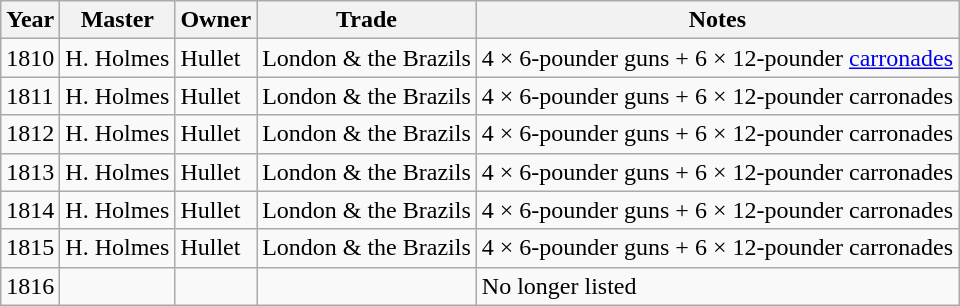<table class="sortable wikitable">
<tr>
<th>Year</th>
<th>Master</th>
<th>Owner</th>
<th>Trade</th>
<th>Notes</th>
</tr>
<tr>
<td>1810</td>
<td>H. Holmes</td>
<td>Hullet</td>
<td>London & the Brazils</td>
<td>4 × 6-pounder guns + 6 × 12-pounder <a href='#'>carronades</a></td>
</tr>
<tr>
<td>1811</td>
<td>H. Holmes</td>
<td>Hullet</td>
<td>London & the Brazils</td>
<td>4 × 6-pounder guns + 6 × 12-pounder carronades</td>
</tr>
<tr>
<td>1812</td>
<td>H. Holmes</td>
<td>Hullet</td>
<td>London & the Brazils</td>
<td>4 × 6-pounder guns + 6 × 12-pounder carronades</td>
</tr>
<tr>
<td>1813</td>
<td>H. Holmes</td>
<td>Hullet</td>
<td>London & the Brazils</td>
<td>4 × 6-pounder guns + 6 × 12-pounder carronades</td>
</tr>
<tr>
<td>1814</td>
<td>H. Holmes</td>
<td>Hullet</td>
<td>London & the Brazils</td>
<td>4 × 6-pounder guns + 6 × 12-pounder carronades</td>
</tr>
<tr>
<td>1815</td>
<td>H. Holmes</td>
<td>Hullet</td>
<td>London & the Brazils</td>
<td>4 × 6-pounder guns + 6 × 12-pounder carronades</td>
</tr>
<tr>
<td>1816</td>
<td></td>
<td></td>
<td></td>
<td>No longer listed</td>
</tr>
</table>
